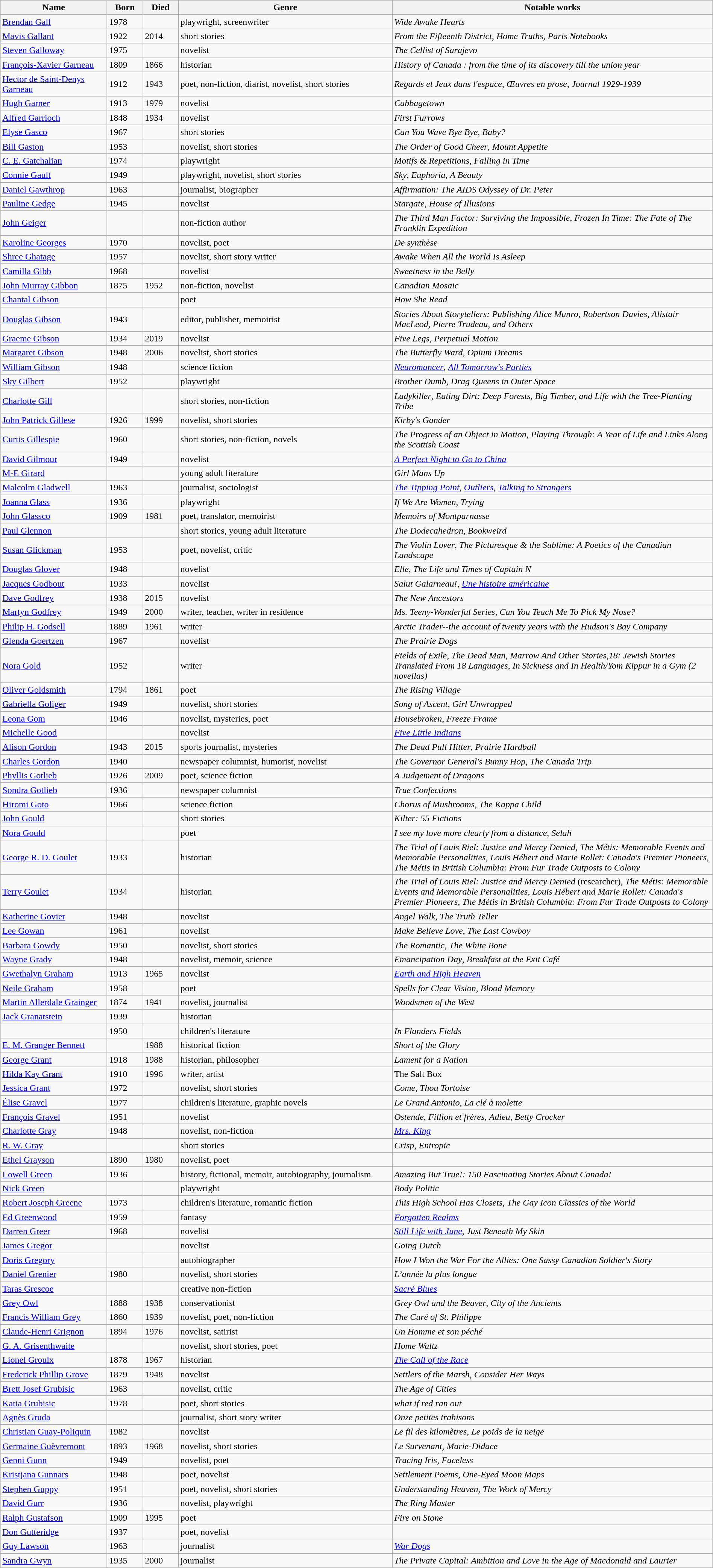<table class="wikitable sortable" style="text-align:left; line-height:18px; width:100%;">
<tr>
<th scope="col" style="width:15%;">Name</th>
<th scope="col" style="width:5%;">Born</th>
<th scope="col" style="width:5%;">Died</th>
<th scope="col" style="width:30%;">Genre</th>
<th scope="col" style="width:45%;">Notable works</th>
</tr>
<tr>
<td scope="row"><a href='#'>Brendan Gall</a></td>
<td>1978</td>
<td></td>
<td>playwright, screenwriter</td>
<td><em>Wide Awake Hearts</em></td>
</tr>
<tr>
<td scope="row"><a href='#'>Mavis Gallant</a></td>
<td>1922</td>
<td>2014</td>
<td>short stories</td>
<td><em>From the Fifteenth District</em>, <em>Home Truths</em>, <em>Paris Notebooks</em></td>
</tr>
<tr>
<td scope="row"><a href='#'>Steven Galloway</a></td>
<td>1975</td>
<td></td>
<td>novelist</td>
<td><em>The Cellist of Sarajevo</em></td>
</tr>
<tr>
<td scope="row"><a href='#'>François-Xavier Garneau</a></td>
<td>1809</td>
<td>1866</td>
<td>historian</td>
<td><em>History of Canada : from the time of its discovery till the union year</em></td>
</tr>
<tr>
<td scope="row"><a href='#'>Hector de Saint-Denys Garneau</a></td>
<td>1912</td>
<td>1943</td>
<td>poet, non-fiction, diarist, novelist, short stories</td>
<td><em>Regards et Jeux dans l'espace</em>, <em>Œuvres en prose</em>, <em>Journal 1929-1939</em></td>
</tr>
<tr>
<td scope="row"><a href='#'>Hugh Garner</a></td>
<td>1913</td>
<td>1979</td>
<td>novelist</td>
<td><em>Cabbagetown</em></td>
</tr>
<tr>
<td scope="row"><a href='#'>Alfred Garrioch</a></td>
<td>1848</td>
<td>1934</td>
<td>novelist</td>
<td><em>First Furrows</em></td>
</tr>
<tr>
<td scope="row"><a href='#'>Elyse Gasco</a></td>
<td>1967</td>
<td></td>
<td>short stories</td>
<td><em>Can You Wave Bye Bye, Baby?</em></td>
</tr>
<tr>
<td scope="row"><a href='#'>Bill Gaston</a></td>
<td>1953</td>
<td></td>
<td>novelist, short stories</td>
<td><em>The Order of Good Cheer</em>, <em>Mount Appetite</em></td>
</tr>
<tr>
<td scope="row"><a href='#'>C. E. Gatchalian</a></td>
<td>1974</td>
<td></td>
<td>playwright</td>
<td><em>Motifs & Repetitions</em>, <em>Falling in Time</em></td>
</tr>
<tr>
<td scope="row"><a href='#'>Connie Gault</a></td>
<td>1949</td>
<td></td>
<td>playwright, novelist, short stories</td>
<td><em>Sky</em>, <em>Euphoria</em>, <em>A Beauty</em></td>
</tr>
<tr>
<td scope="row"><a href='#'>Daniel Gawthrop</a></td>
<td>1963</td>
<td></td>
<td>journalist, biographer</td>
<td><em>Affirmation: The AIDS Odyssey of Dr. Peter</em></td>
</tr>
<tr>
<td scope="row"><a href='#'>Pauline Gedge</a></td>
<td>1945</td>
<td></td>
<td>novelist</td>
<td><em>Stargate</em>, <em>House of Illusions</em></td>
</tr>
<tr>
<td scope="row"><a href='#'>John Geiger</a></td>
<td></td>
<td></td>
<td>non-fiction author</td>
<td><em>The Third Man Factor: Surviving the Impossible, Frozen In Time: The Fate of The Franklin Expedition</em></td>
</tr>
<tr>
<td scope="row"><a href='#'>Karoline Georges</a></td>
<td>1970</td>
<td></td>
<td>novelist, poet</td>
<td><em>De synthèse</em></td>
</tr>
<tr>
<td scope="row"><a href='#'>Shree Ghatage</a></td>
<td>1957</td>
<td></td>
<td>novelist, short story writer</td>
<td><em>Awake When All the World Is Asleep</em></td>
</tr>
<tr>
<td scope="row"><a href='#'>Camilla Gibb</a></td>
<td>1968</td>
<td></td>
<td>novelist</td>
<td><em>Sweetness in the Belly</em></td>
</tr>
<tr>
<td scope="row"><a href='#'>John Murray Gibbon</a></td>
<td>1875</td>
<td>1952</td>
<td>non-fiction, novelist</td>
<td><em>Canadian Mosaic</em></td>
</tr>
<tr>
<td scope="row"><a href='#'>Chantal Gibson</a></td>
<td></td>
<td></td>
<td>poet</td>
<td><em>How She Read</em></td>
</tr>
<tr>
<td scope="row"><a href='#'>Douglas Gibson</a></td>
<td>1943</td>
<td></td>
<td>editor, publisher, memoirist</td>
<td><em>Stories About Storytellers: Publishing Alice Munro, Robertson Davies, Alistair MacLeod, Pierre Trudeau, and Others</em></td>
</tr>
<tr>
<td scope="row"><a href='#'>Graeme Gibson</a></td>
<td>1934</td>
<td>2019</td>
<td>novelist</td>
<td><em>Five Legs</em>, <em>Perpetual Motion</em></td>
</tr>
<tr>
<td scope="row"><a href='#'>Margaret Gibson</a></td>
<td>1948</td>
<td>2006</td>
<td>novelist, short stories</td>
<td><em>The Butterfly Ward</em>, <em>Opium Dreams</em></td>
</tr>
<tr>
<td scope="row"><a href='#'>William Gibson</a></td>
<td>1948</td>
<td></td>
<td>science fiction</td>
<td><em><a href='#'>Neuromancer</a></em>, <em><a href='#'>All Tomorrow's Parties</a></em></td>
</tr>
<tr>
<td scope="row"><a href='#'>Sky Gilbert</a></td>
<td>1952</td>
<td></td>
<td>playwright</td>
<td><em>Brother Dumb</em>, <em>Drag Queens in Outer Space</em></td>
</tr>
<tr>
<td scope="row"><a href='#'>Charlotte Gill</a></td>
<td></td>
<td></td>
<td>short stories, non-fiction</td>
<td><em>Ladykiller</em>, <em>Eating Dirt: Deep Forests, Big Timber, and Life with the Tree-Planting Tribe</em></td>
</tr>
<tr>
<td scope="row"><a href='#'>John Patrick Gillese</a></td>
<td>1926</td>
<td>1999</td>
<td>novelist, short stories</td>
<td><em>Kirby's Gander</em></td>
</tr>
<tr>
<td scope="row"><a href='#'>Curtis Gillespie</a></td>
<td>1960</td>
<td></td>
<td>short stories, non-fiction, novels</td>
<td><em>The Progress of an Object in Motion</em>, <em>Playing Through: A Year of Life and Links Along the Scottish Coast</em></td>
</tr>
<tr>
<td scope="row"><a href='#'>David Gilmour</a></td>
<td>1949</td>
<td></td>
<td>novelist</td>
<td><em><a href='#'>A Perfect Night to Go to China</a></em></td>
</tr>
<tr>
<td scope="row"><a href='#'>M-E Girard</a></td>
<td></td>
<td></td>
<td>young adult literature</td>
<td><em>Girl Mans Up</em></td>
</tr>
<tr>
<td scope="row"><a href='#'>Malcolm Gladwell</a></td>
<td>1963</td>
<td></td>
<td>journalist, sociologist</td>
<td><em><a href='#'>The Tipping Point</a></em>, <em><a href='#'>Outliers</a></em>, <em><a href='#'>Talking to Strangers</a></em></td>
</tr>
<tr>
<td scope="row"><a href='#'>Joanna Glass</a></td>
<td>1936</td>
<td></td>
<td>playwright</td>
<td><em>If We Are Women</em>, <em>Trying</em></td>
</tr>
<tr>
<td scope="row"><a href='#'>John Glassco</a></td>
<td>1909</td>
<td>1981</td>
<td>poet, translator, memoirist</td>
<td><em>Memoirs of Montparnasse</em></td>
</tr>
<tr>
<td scope="row"><a href='#'>Paul Glennon</a></td>
<td></td>
<td></td>
<td>short stories, young adult literature</td>
<td><em>The Dodecahedron</em>, <em>Bookweird</em></td>
</tr>
<tr>
<td scope="row"><a href='#'>Susan Glickman</a></td>
<td>1953</td>
<td></td>
<td>poet, novelist, critic</td>
<td><em>The Violin Lover</em>, <em>The Picturesque & the Sublime: A Poetics of the Canadian Landscape</em></td>
</tr>
<tr>
<td scope="row"><a href='#'>Douglas Glover</a></td>
<td>1948</td>
<td></td>
<td>novelist</td>
<td><em>Elle</em>, <em>The Life and Times of Captain N</em></td>
</tr>
<tr>
<td scope="row"><a href='#'>Jacques Godbout</a></td>
<td>1933</td>
<td></td>
<td>novelist</td>
<td><em>Salut Galarneau!</em>, <em><a href='#'>Une histoire américaine</a></em></td>
</tr>
<tr>
<td scope="row"><a href='#'>Dave Godfrey</a></td>
<td>1938</td>
<td>2015</td>
<td>novelist</td>
<td><em>The New Ancestors</em></td>
</tr>
<tr>
<td scope="row"><a href='#'>Martyn Godfrey</a></td>
<td>1949</td>
<td>2000</td>
<td>writer, teacher, writer in residence</td>
<td><em>Ms. Teeny-Wonderful Series, Can You Teach Me To Pick My Nose?</em></td>
</tr>
<tr>
<td scope="row"><a href='#'>Philip H. Godsell</a></td>
<td>1889</td>
<td>1961</td>
<td>writer</td>
<td><em>Arctic Trader--the account of twenty years with the Hudson's Bay Company</em></td>
</tr>
<tr>
<td scope="row"><a href='#'>Glenda Goertzen</a></td>
<td>1967</td>
<td></td>
<td>novelist</td>
<td><em>The Prairie Dogs</em></td>
</tr>
<tr>
<td><a href='#'>Nora Gold</a></td>
<td>1952</td>
<td></td>
<td>writer</td>
<td><em>Fields of Exile, The Dead Man, Marrow And Other Stories,18: Jewish Stories Translated From 18 Languages, In Sickness and In Health/Yom Kippur in a Gym (2 novellas)</em></td>
</tr>
<tr>
<td scope="row"><a href='#'>Oliver Goldsmith</a></td>
<td>1794</td>
<td>1861</td>
<td>poet</td>
<td><em>The Rising Village</em></td>
</tr>
<tr>
<td scope="row"><a href='#'>Gabriella Goliger</a></td>
<td>1949</td>
<td></td>
<td>novelist, short stories</td>
<td><em>Song of Ascent</em>, <em>Girl Unwrapped</em></td>
</tr>
<tr>
<td scope="row"><a href='#'>Leona Gom</a></td>
<td>1946</td>
<td></td>
<td>novelist, mysteries, poet</td>
<td><em>Housebroken</em>, <em>Freeze Frame</em></td>
</tr>
<tr>
<td scope="row"><a href='#'>Michelle Good</a></td>
<td></td>
<td></td>
<td>novelist</td>
<td><em><a href='#'>Five Little Indians</a></em></td>
</tr>
<tr>
<td scope="row"><a href='#'>Alison Gordon</a></td>
<td>1943</td>
<td>2015</td>
<td>sports journalist, mysteries</td>
<td><em>The Dead Pull Hitter</em>, <em>Prairie Hardball</em></td>
</tr>
<tr>
<td scope="row"><a href='#'>Charles Gordon</a></td>
<td>1940</td>
<td></td>
<td>newspaper columnist, humorist, novelist</td>
<td><em>The Governor General's Bunny Hop</em>, <em>The Canada Trip</em></td>
</tr>
<tr>
<td scope="row"><a href='#'>Phyllis Gotlieb</a></td>
<td>1926</td>
<td>2009</td>
<td>poet, science fiction</td>
<td><em>A Judgement of Dragons</em></td>
</tr>
<tr>
<td scope="row"><a href='#'>Sondra Gotlieb</a></td>
<td>1936</td>
<td></td>
<td>newspaper columnist</td>
<td><em>True Confections</em></td>
</tr>
<tr>
<td scope="row"><a href='#'>Hiromi Goto</a></td>
<td>1966</td>
<td></td>
<td>science fiction</td>
<td><em>Chorus of Mushrooms</em>, <em>The Kappa Child</em></td>
</tr>
<tr>
<td scope="row"><a href='#'>John Gould</a></td>
<td></td>
<td></td>
<td>short stories</td>
<td><em>Kilter: 55 Fictions</em></td>
</tr>
<tr>
<td scope="row"><a href='#'>Nora Gould</a></td>
<td></td>
<td></td>
<td>poet</td>
<td><em>I see my love more clearly from a distance</em>, <em>Selah</em></td>
</tr>
<tr>
<td scope="row"><a href='#'>George R. D. Goulet</a></td>
<td>1933</td>
<td></td>
<td>historian</td>
<td><em>The Trial of Louis Riel: Justice and Mercy Denied</em>, <em>The Métis: Memorable Events and Memorable Personalities</em>, <em>Louis Hébert and Marie Rollet: Canada's Premier Pioneers</em>, <em>The Métis in British Columbia: From Fur Trade Outposts to Colony</em></td>
</tr>
<tr>
<td scope="row"><a href='#'>Terry Goulet</a></td>
<td>1934</td>
<td></td>
<td>historian</td>
<td><em>The Trial of Louis Riel: Justice and Mercy Denied</em> (researcher), <em>The Métis: Memorable Events and Memorable Personalities</em>, <em>Louis Hébert and Marie Rollet: Canada's Premier Pioneers</em>, <em>The Métis in British Columbia: From Fur Trade Outposts to Colony</em></td>
</tr>
<tr>
<td scope="row"><a href='#'>Katherine Govier</a></td>
<td>1948</td>
<td></td>
<td>novelist</td>
<td><em>Angel Walk</em>, <em>The Truth Teller</em></td>
</tr>
<tr>
<td scope="row"><a href='#'>Lee Gowan</a></td>
<td>1961</td>
<td></td>
<td>novelist</td>
<td><em>Make Believe Love</em>, <em>The Last Cowboy</em></td>
</tr>
<tr>
<td scope="row"><a href='#'>Barbara Gowdy</a></td>
<td>1950</td>
<td></td>
<td>novelist, short stories</td>
<td><em>The Romantic</em>, <em>The White Bone</em></td>
</tr>
<tr>
<td scope="row"><a href='#'>Wayne Grady</a></td>
<td>1948</td>
<td></td>
<td>novelist, memoir, science</td>
<td><em>Emancipation Day</em>, <em>Breakfast at the Exit Café</em></td>
</tr>
<tr>
<td scope="row"><a href='#'>Gwethalyn Graham</a></td>
<td>1913</td>
<td>1965</td>
<td>novelist</td>
<td><em><a href='#'>Earth and High Heaven</a></em></td>
</tr>
<tr>
<td scope="row"><a href='#'>Neile Graham</a></td>
<td>1958</td>
<td></td>
<td>poet</td>
<td><em>Spells for Clear Vision</em>, <em>Blood Memory</em></td>
</tr>
<tr>
<td scope="row"><a href='#'>Martin Allerdale Grainger</a></td>
<td>1874</td>
<td>1941</td>
<td>novelist, journalist</td>
<td><em>Woodsmen of the West</em></td>
</tr>
<tr>
<td scope="row"><a href='#'>Jack Granatstein</a></td>
<td>1939</td>
<td></td>
<td>historian</td>
<td></td>
</tr>
<tr>
<td></td>
<td>1950</td>
<td></td>
<td>children's literature</td>
<td><em>In Flanders Fields</em></td>
</tr>
<tr>
<td scope="row"><a href='#'>E. M. Granger Bennett</a></td>
<td></td>
<td>1988</td>
<td>historical fiction</td>
<td><em>Short of the Glory</em></td>
</tr>
<tr>
<td scope="row"><a href='#'>George Grant</a></td>
<td>1918</td>
<td>1988</td>
<td>historian, philosopher</td>
<td><em>Lament for a Nation</em></td>
</tr>
<tr>
<td scope="row"><a href='#'>Hilda Kay Grant</a></td>
<td>1910</td>
<td>1996</td>
<td>writer, artist</td>
<td>The Salt Box</td>
</tr>
<tr>
<td scope="row"><a href='#'>Jessica Grant</a></td>
<td>1972</td>
<td></td>
<td>novelist, short stories</td>
<td><em>Come, Thou Tortoise</em></td>
</tr>
<tr>
<td scope="row"><a href='#'>Élise Gravel</a></td>
<td>1977</td>
<td></td>
<td>children's literature, graphic novels</td>
<td><em>Le Grand Antonio</em>, <em>La clé à molette</em></td>
</tr>
<tr>
<td scope="row"><a href='#'>François Gravel</a></td>
<td>1951</td>
<td></td>
<td>novelist</td>
<td><em>Ostende</em>, <em>Fillion et frères</em>, <em>Adieu, Betty Crocker</em></td>
</tr>
<tr>
<td scope="row"><a href='#'>Charlotte Gray</a></td>
<td>1948</td>
<td></td>
<td>novelist, non-fiction</td>
<td><em><a href='#'>Mrs. King</a></em></td>
</tr>
<tr>
<td scope="row"><a href='#'>R. W. Gray</a></td>
<td></td>
<td></td>
<td>short stories</td>
<td><em>Crisp</em>, <em>Entropic</em></td>
</tr>
<tr>
<td scope="row"><a href='#'>Ethel Grayson</a></td>
<td>1890</td>
<td>1980</td>
<td>novelist, poet</td>
<td></td>
</tr>
<tr>
<td><a href='#'>Lowell Green</a></td>
<td>1936</td>
<td></td>
<td>history, fictional, memoir, autobiography, journalism</td>
<td><em>Amazing But True!: 150 Fascinating Stories About Canada!</em></td>
</tr>
<tr>
<td scope="row"><a href='#'>Nick Green</a></td>
<td></td>
<td></td>
<td>playwright</td>
<td><em>Body Politic</em></td>
</tr>
<tr>
<td scope="row"><a href='#'>Robert Joseph Greene</a></td>
<td>1973</td>
<td></td>
<td>children's literature, romantic fiction</td>
<td><em>This High School Has Closets</em>, <em>The Gay Icon Classics of the World</em></td>
</tr>
<tr>
<td scope="row"><a href='#'>Ed Greenwood</a></td>
<td>1959</td>
<td></td>
<td>fantasy</td>
<td><em><a href='#'>Forgotten Realms</a></em></td>
</tr>
<tr>
<td scope="row"><a href='#'>Darren Greer</a></td>
<td>1968</td>
<td></td>
<td>novelist</td>
<td><em><a href='#'>Still Life with June</a></em>, <em>Just Beneath My Skin </em></td>
</tr>
<tr>
<td scope="row"><a href='#'>James Gregor</a></td>
<td></td>
<td></td>
<td>novelist</td>
<td><em>Going Dutch</em></td>
</tr>
<tr>
<td scope="row"><a href='#'>Doris Gregory</a></td>
<td></td>
<td></td>
<td>autobiographer</td>
<td><em>How I Won the War For the Allies: One Sassy Canadian Soldier's Story</em></td>
</tr>
<tr>
<td scope="row"><a href='#'>Daniel Grenier</a></td>
<td>1980</td>
<td></td>
<td>novelist, short stories</td>
<td><em>L’année la plus longue</em></td>
</tr>
<tr>
<td scope="row"><a href='#'>Taras Grescoe</a></td>
<td></td>
<td></td>
<td>creative non-fiction</td>
<td><em><a href='#'>Sacré Blues</a></em></td>
</tr>
<tr>
<td scope="row"><a href='#'>Grey Owl</a></td>
<td>1888</td>
<td>1938</td>
<td>conservationist</td>
<td><em>Grey Owl and the Beaver</em>, <em>City of the Ancients</em></td>
</tr>
<tr>
<td scope="row"><a href='#'>Francis William Grey</a></td>
<td>1860</td>
<td>1939</td>
<td>novelist, poet, non-fiction</td>
<td><em>The Curé of St. Philippe</em></td>
</tr>
<tr>
<td scope="row"><a href='#'>Claude-Henri Grignon</a></td>
<td>1894</td>
<td>1976</td>
<td>novelist, satirist</td>
<td><em>Un Homme et son péché</em></td>
</tr>
<tr>
<td scope="row"><a href='#'>G. A. Grisenthwaite</a></td>
<td></td>
<td></td>
<td>novelist, short stories, poet</td>
<td><em>Home Waltz</em></td>
</tr>
<tr>
<td scope="row"><a href='#'>Lionel Groulx</a></td>
<td>1878</td>
<td>1967</td>
<td>historian</td>
<td><em><a href='#'>The Call of the Race</a></em></td>
</tr>
<tr>
<td scope="row"><a href='#'>Frederick Phillip Grove</a></td>
<td>1879</td>
<td>1948</td>
<td>novelist</td>
<td><em>Settlers of the Marsh</em>, <em>Consider Her Ways</em></td>
</tr>
<tr>
<td scope="row"><a href='#'>Brett Josef Grubisic</a></td>
<td>1963</td>
<td></td>
<td>novelist, critic</td>
<td><em>The Age of Cities</em></td>
</tr>
<tr>
<td scope="row"><a href='#'>Katia Grubisic</a></td>
<td>1978</td>
<td></td>
<td>poet, short stories</td>
<td><em>what if red ran out</em></td>
</tr>
<tr>
<td scope="row"><a href='#'>Agnès Gruda</a></td>
<td></td>
<td></td>
<td>journalist, short story writer</td>
<td><em>Onze petites trahisons</em></td>
</tr>
<tr>
<td scope="row"><a href='#'>Christian Guay-Poliquin</a></td>
<td>1982</td>
<td></td>
<td>novelist</td>
<td><em>Le fil des kilomètres</em>, <em>Le poids de la neige</em></td>
</tr>
<tr>
<td scope="row"><a href='#'>Germaine Guèvremont</a></td>
<td>1893</td>
<td>1968</td>
<td>novelist, short stories</td>
<td><em>Le Survenant</em>, <em>Marie-Didace</em></td>
</tr>
<tr>
<td scope="row"><a href='#'>Genni Gunn</a></td>
<td>1949</td>
<td></td>
<td>novelist, poet</td>
<td><em>Tracing Iris</em>, <em>Faceless</em></td>
</tr>
<tr>
<td scope="row"><a href='#'>Kristjana Gunnars</a></td>
<td>1948</td>
<td></td>
<td>poet, novelist</td>
<td><em>Settlement Poems</em>, <em>One-Eyed Moon Maps</em></td>
</tr>
<tr>
<td scope="row"><a href='#'>Stephen Guppy</a></td>
<td>1951</td>
<td></td>
<td>poet, novelist, short stories</td>
<td><em>Understanding Heaven</em>, <em>The Work of Mercy</em></td>
</tr>
<tr>
<td scope="row"><a href='#'>David Gurr</a></td>
<td>1936</td>
<td></td>
<td>novelist, playwright</td>
<td><em>The Ring Master</em></td>
</tr>
<tr>
<td scope="row"><a href='#'>Ralph Gustafson</a></td>
<td>1909</td>
<td>1995</td>
<td>poet</td>
<td><em>Fire on Stone</em></td>
</tr>
<tr>
<td scope="row"><a href='#'>Don Gutteridge</a></td>
<td>1937</td>
<td></td>
<td>poet, novelist</td>
<td></td>
</tr>
<tr>
<td scope="row"><a href='#'>Guy Lawson</a></td>
<td>1963</td>
<td></td>
<td>journalist</td>
<td><em><a href='#'>War Dogs</a></em></td>
</tr>
<tr>
<td scope="row"><a href='#'>Sandra Gwyn</a></td>
<td>1935</td>
<td>2000</td>
<td>journalist</td>
<td><em>The Private Capital: Ambition and Love in the Age of Macdonald and Laurier</em></td>
</tr>
</table>
